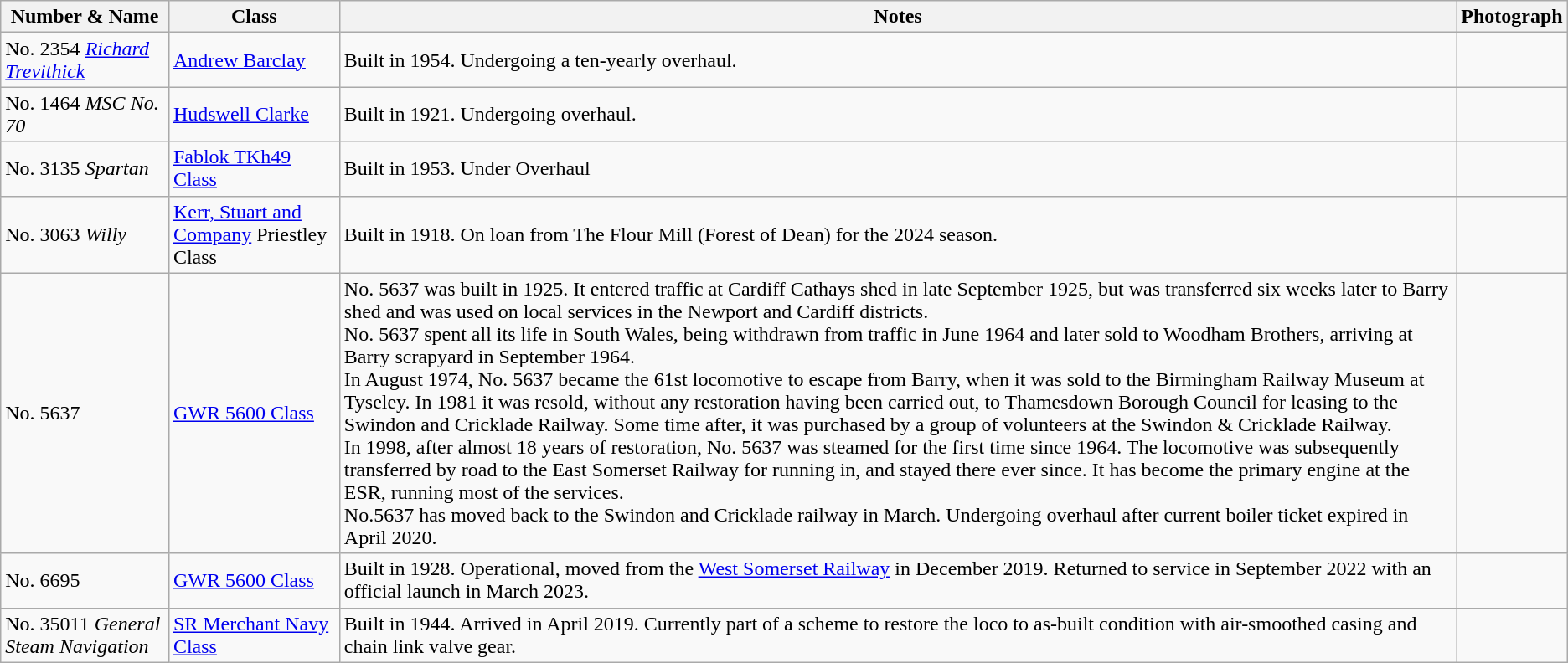<table class="wikitable">
<tr>
<th>Number & Name</th>
<th>Class</th>
<th>Notes</th>
<th>Photograph</th>
</tr>
<tr>
<td>No. 2354 <em><a href='#'>Richard Trevithick</a></em></td>
<td><a href='#'>Andrew Barclay</a> </td>
<td>Built in 1954. Undergoing a ten-yearly overhaul.</td>
<td></td>
</tr>
<tr>
<td>No. 1464 <em>MSC No. 70</em></td>
<td><a href='#'>Hudswell Clarke</a> </td>
<td>Built in 1921. Undergoing overhaul.</td>
<td></td>
</tr>
<tr>
<td>No. 3135 <em>Spartan</em></td>
<td><a href='#'>Fablok TKh49 Class</a> </td>
<td>Built in 1953. Under Overhaul</td>
<td></td>
</tr>
<tr>
<td>No. 3063 <em>Willy</em></td>
<td><a href='#'>Kerr, Stuart and Company</a> Priestley Class </td>
<td>Built in 1918. On loan from The Flour Mill (Forest of Dean) for the 2024 season.</td>
<td></td>
</tr>
<tr>
<td>No. 5637</td>
<td><a href='#'>GWR 5600 Class</a> </td>
<td>No. 5637 was built in 1925. It entered traffic at Cardiff Cathays shed in late September 1925, but was transferred six weeks later to Barry shed and was used on local services in the Newport and Cardiff districts.<br>No. 5637 spent all its life in South Wales, being withdrawn from traffic in June 1964 and later sold to Woodham Brothers, arriving at Barry scrapyard in September 1964.<br>In August 1974, No. 5637 became the 61st locomotive to escape from Barry, when it was sold to the Birmingham Railway Museum at Tyseley. In 1981 it was resold, without any restoration having been carried out, to Thamesdown Borough Council for leasing to the Swindon and Cricklade Railway. Some time after, it was purchased by a group of volunteers at the Swindon & Cricklade Railway.<br>In 1998, after almost 18 years of restoration, No. 5637 was steamed for the first time since 1964. The locomotive was subsequently transferred by road to the East Somerset Railway for running in, and stayed there ever since. It has become the primary engine at the ESR, running most of the services.<br>No.5637 has moved back to the Swindon and Cricklade railway in March. Undergoing overhaul after current boiler ticket expired in April 2020.</td>
<td></td>
</tr>
<tr>
<td>No. 6695</td>
<td><a href='#'>GWR 5600 Class</a> </td>
<td>Built in 1928. Operational, moved from the <a href='#'>West Somerset Railway</a> in December 2019. Returned to service in September 2022 with an official launch in March 2023.</td>
<td></td>
</tr>
<tr>
<td>No. 35011 <em>General Steam Navigation</em></td>
<td><a href='#'>SR Merchant Navy Class</a> </td>
<td>Built in 1944. Arrived in April 2019. Currently part of a scheme to restore the loco to as-built condition with air-smoothed casing and chain link valve gear.</td>
<td></td>
</tr>
</table>
